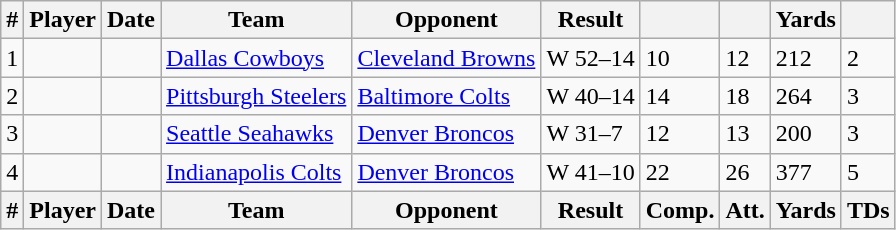<table class="wikitable sortable" width="auto">
<tr>
<th scope="col">#</th>
<th scope="col">Player</th>
<th scope="col">Date</th>
<th scope="col">Team</th>
<th scope="col">Opponent</th>
<th scope="col">Result</th>
<th scope="col"></th>
<th scope="col"></th>
<th scope="col">Yards</th>
<th scope="col"></th>
</tr>
<tr>
<td>1</td>
<td scope="row"></td>
<td></td>
<td><a href='#'>Dallas Cowboys</a></td>
<td><a href='#'>Cleveland Browns</a></td>
<td>W 52–14</td>
<td>10</td>
<td>12</td>
<td>212</td>
<td>2</td>
</tr>
<tr>
<td>2</td>
<td scope="row"></td>
<td></td>
<td><a href='#'>Pittsburgh Steelers</a></td>
<td><a href='#'>Baltimore Colts</a></td>
<td>W 40–14</td>
<td>14</td>
<td>18</td>
<td>264</td>
<td>3</td>
</tr>
<tr>
<td>3</td>
<td scope="row"></td>
<td></td>
<td><a href='#'>Seattle Seahawks</a></td>
<td><a href='#'>Denver Broncos</a></td>
<td>W 31–7</td>
<td>12</td>
<td>13</td>
<td>200</td>
<td>3</td>
</tr>
<tr>
<td>4</td>
<td scope="row"></td>
<td></td>
<td><a href='#'>Indianapolis Colts</a></td>
<td><a href='#'>Denver Broncos</a></td>
<td>W 41–10</td>
<td>22</td>
<td>26</td>
<td>377</td>
<td>5</td>
</tr>
<tr>
<th scope="col">#</th>
<th scope="col">Player</th>
<th scope="col">Date</th>
<th scope="col">Team</th>
<th scope="col">Opponent</th>
<th scope="col">Result</th>
<th scope="col">Comp.</th>
<th scope="col">Att.</th>
<th scope="col">Yards</th>
<th scope="col">TDs</th>
</tr>
</table>
